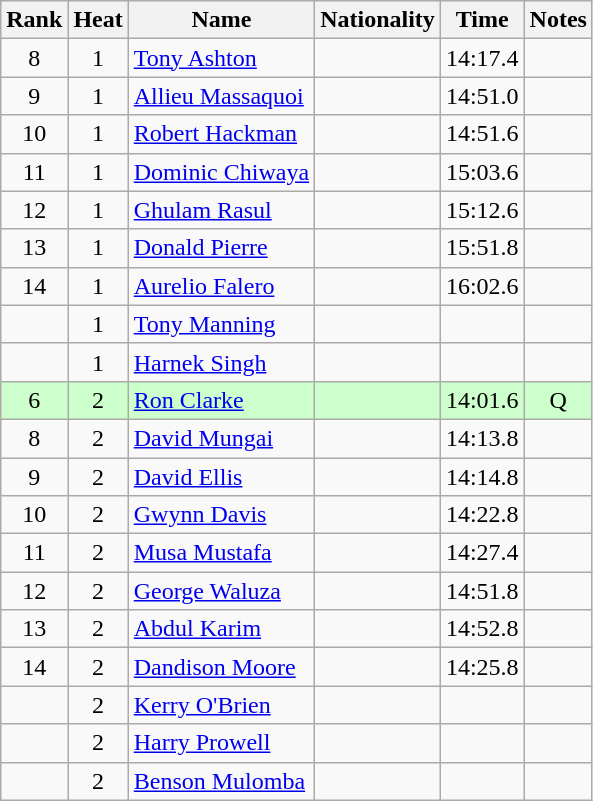<table class="wikitable sortable" style="text-align:center;">
<tr>
<th scope=col>Rank</th>
<th scope=col>Heat</th>
<th scope=col>Name</th>
<th scope=col>Nationality</th>
<th scope=col>Time</th>
<th scope=col>Notes</th>
</tr>
<tr>
<td>8</td>
<td>1</td>
<td style="text-align:left;"><a href='#'>Tony Ashton</a></td>
<td style="text-align:left;"></td>
<td>14:17.4</td>
<td></td>
</tr>
<tr>
<td>9</td>
<td>1</td>
<td style="text-align:left;"><a href='#'>Allieu Massaquoi</a></td>
<td style="text-align:left;"></td>
<td>14:51.0</td>
<td></td>
</tr>
<tr>
<td>10</td>
<td>1</td>
<td style="text-align:left;"><a href='#'>Robert Hackman</a></td>
<td style="text-align:left;"></td>
<td>14:51.6</td>
<td></td>
</tr>
<tr>
<td>11</td>
<td>1</td>
<td style="text-align:left;"><a href='#'>Dominic Chiwaya</a></td>
<td style="text-align:left;"></td>
<td>15:03.6</td>
<td></td>
</tr>
<tr>
<td>12</td>
<td>1</td>
<td style="text-align:left;"><a href='#'>Ghulam Rasul</a></td>
<td style="text-align:left;"></td>
<td>15:12.6</td>
<td></td>
</tr>
<tr>
<td>13</td>
<td>1</td>
<td style="text-align:left;"><a href='#'>Donald Pierre</a></td>
<td style="text-align:left;"></td>
<td>15:51.8</td>
<td></td>
</tr>
<tr>
<td>14</td>
<td>1</td>
<td style="text-align:left;"><a href='#'>Aurelio Falero</a></td>
<td style="text-align:left;"></td>
<td>16:02.6</td>
<td></td>
</tr>
<tr>
<td></td>
<td>1</td>
<td style="text-align:left;"><a href='#'>Tony Manning</a></td>
<td style="text-align:left;"></td>
<td></td>
<td></td>
</tr>
<tr>
<td></td>
<td>1</td>
<td style="text-align:left;"><a href='#'>Harnek Singh</a></td>
<td style="text-align:left;"></td>
<td></td>
<td></td>
</tr>
<tr style="background-color: #ccffcc;">
<td>6</td>
<td>2</td>
<td style="text-align:left;"><a href='#'>Ron Clarke</a></td>
<td style="text-align:left;"></td>
<td>14:01.6</td>
<td>Q</td>
</tr>
<tr>
<td>8</td>
<td>2</td>
<td style="text-align:left;"><a href='#'>David Mungai</a></td>
<td style="text-align:left;"></td>
<td>14:13.8</td>
<td></td>
</tr>
<tr>
<td>9</td>
<td>2</td>
<td style="text-align:left;"><a href='#'>David Ellis</a></td>
<td style="text-align:left;"></td>
<td>14:14.8</td>
<td></td>
</tr>
<tr>
<td>10</td>
<td>2</td>
<td style="text-align:left;"><a href='#'>Gwynn Davis</a></td>
<td style="text-align:left;"></td>
<td>14:22.8</td>
<td></td>
</tr>
<tr>
<td>11</td>
<td>2</td>
<td style="text-align:left;"><a href='#'>Musa Mustafa</a></td>
<td style="text-align:left;"></td>
<td>14:27.4</td>
<td></td>
</tr>
<tr>
<td>12</td>
<td>2</td>
<td style="text-align:left;"><a href='#'>George Waluza</a></td>
<td style="text-align:left;"></td>
<td>14:51.8</td>
<td></td>
</tr>
<tr>
<td>13</td>
<td>2</td>
<td style="text-align:left;"><a href='#'>Abdul Karim</a></td>
<td style="text-align:left;"></td>
<td>14:52.8</td>
<td></td>
</tr>
<tr>
<td>14</td>
<td>2</td>
<td style="text-align:left;"><a href='#'>Dandison Moore</a></td>
<td style="text-align:left;"></td>
<td>14:25.8</td>
<td></td>
</tr>
<tr>
<td></td>
<td>2</td>
<td style="text-align:left;"><a href='#'>Kerry O'Brien</a></td>
<td style="text-align:left;"></td>
<td></td>
<td></td>
</tr>
<tr>
<td></td>
<td>2</td>
<td style="text-align:left;"><a href='#'>Harry Prowell</a></td>
<td style="text-align:left;"></td>
<td></td>
<td></td>
</tr>
<tr>
<td></td>
<td>2</td>
<td style="text-align:left;"><a href='#'>Benson Mulomba</a></td>
<td style="text-align:left;"></td>
<td></td>
<td></td>
</tr>
</table>
